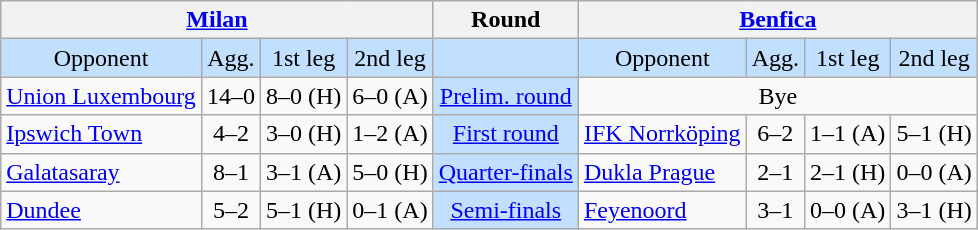<table class="wikitable" style="text-align:center">
<tr>
<th colspan=4> <a href='#'>Milan</a></th>
<th>Round</th>
<th colspan=4> <a href='#'>Benfica</a></th>
</tr>
<tr style="background:#c1e0ff">
<td>Opponent</td>
<td>Agg.</td>
<td>1st leg</td>
<td>2nd leg</td>
<td></td>
<td>Opponent</td>
<td>Agg.</td>
<td>1st leg</td>
<td>2nd leg</td>
</tr>
<tr>
<td align=left> <a href='#'>Union Luxembourg</a></td>
<td>14–0</td>
<td>8–0 (H)</td>
<td>6–0 (A)</td>
<td style="background:#c1e0ff;"><a href='#'>Prelim. round</a></td>
<td colspan="4">Bye</td>
</tr>
<tr>
<td align=left> <a href='#'>Ipswich Town</a></td>
<td>4–2</td>
<td>3–0 (H)</td>
<td>1–2 (A)</td>
<td style="background:#c1e0ff;"><a href='#'>First round</a></td>
<td align=left> <a href='#'>IFK Norrköping</a></td>
<td>6–2</td>
<td>1–1 (A)</td>
<td>5–1 (H)</td>
</tr>
<tr>
<td align=left> <a href='#'>Galatasaray</a></td>
<td>8–1</td>
<td>3–1 (A)</td>
<td>5–0 (H)</td>
<td style="background:#c1e0ff;"><a href='#'>Quarter-finals</a></td>
<td align=left> <a href='#'>Dukla Prague</a></td>
<td>2–1</td>
<td>2–1 (H)</td>
<td>0–0 (A)</td>
</tr>
<tr>
<td align=left> <a href='#'>Dundee</a></td>
<td>5–2</td>
<td>5–1 (H)</td>
<td>0–1 (A)</td>
<td style="background:#c1e0ff;"><a href='#'>Semi-finals</a></td>
<td align=left> <a href='#'>Feyenoord</a></td>
<td>3–1</td>
<td>0–0 (A)</td>
<td>3–1 (H)</td>
</tr>
</table>
